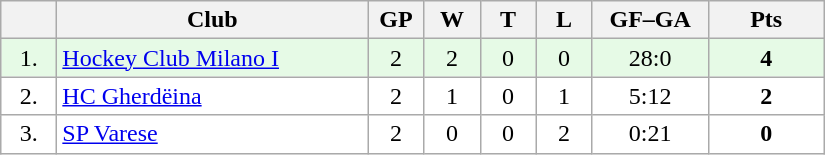<table class="wikitable">
<tr>
<th width="30"></th>
<th width="200">Club</th>
<th width="30">GP</th>
<th width="30">W</th>
<th width="30">T</th>
<th width="30">L</th>
<th width="70">GF–GA</th>
<th width="70">Pts</th>
</tr>
<tr bgcolor="#e6fae6" align="center">
<td>1.</td>
<td align="left"><a href='#'>Hockey Club Milano I</a></td>
<td>2</td>
<td>2</td>
<td>0</td>
<td>0</td>
<td>28:0</td>
<td><strong>4</strong></td>
</tr>
<tr bgcolor="#FFFFFF" align="center">
<td>2.</td>
<td align="left"><a href='#'>HC Gherdëina</a></td>
<td>2</td>
<td>1</td>
<td>0</td>
<td>1</td>
<td>5:12</td>
<td><strong>2</strong></td>
</tr>
<tr bgcolor="#FFFFFF" align="center">
<td>3.</td>
<td align="left"><a href='#'>SP Varese</a></td>
<td>2</td>
<td>0</td>
<td>0</td>
<td>2</td>
<td>0:21</td>
<td><strong>0</strong></td>
</tr>
</table>
